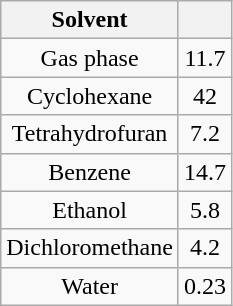<table class="wikitable" style="text-align:center;">
<tr>
<th>Solvent</th>
<th></th>
</tr>
<tr>
<td>Gas phase</td>
<td>11.7</td>
</tr>
<tr>
<td>Cyclohexane</td>
<td>42</td>
</tr>
<tr>
<td>Tetrahydrofuran</td>
<td>7.2</td>
</tr>
<tr>
<td>Benzene</td>
<td>14.7</td>
</tr>
<tr>
<td>Ethanol</td>
<td>5.8</td>
</tr>
<tr>
<td>Dichloromethane</td>
<td>4.2</td>
</tr>
<tr>
<td>Water</td>
<td>0.23</td>
</tr>
</table>
